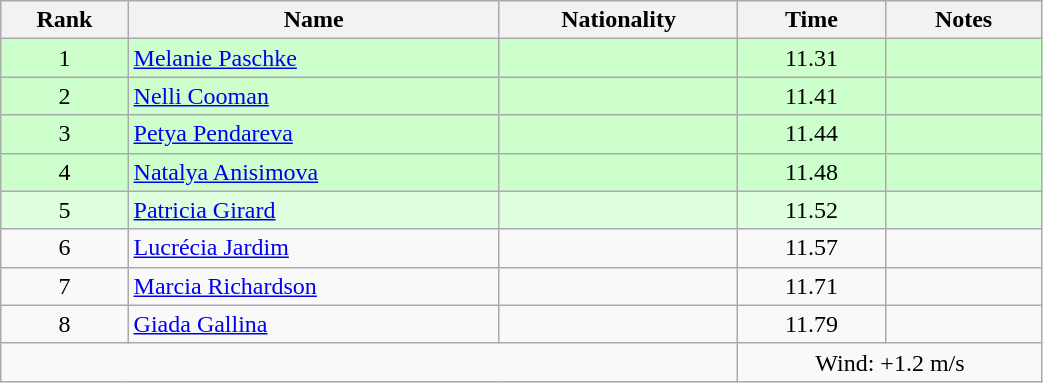<table class="wikitable sortable" style="text-align:center;width: 55%">
<tr>
<th>Rank</th>
<th>Name</th>
<th>Nationality</th>
<th>Time</th>
<th>Notes</th>
</tr>
<tr bgcolor=ccffcc>
<td>1</td>
<td align=left><a href='#'>Melanie Paschke</a></td>
<td align=left></td>
<td>11.31</td>
<td></td>
</tr>
<tr bgcolor=ccffcc>
<td>2</td>
<td align=left><a href='#'>Nelli Cooman</a></td>
<td align=left></td>
<td>11.41</td>
<td></td>
</tr>
<tr bgcolor=ccffcc>
<td>3</td>
<td align=left><a href='#'>Petya Pendareva</a></td>
<td align=left></td>
<td>11.44</td>
<td></td>
</tr>
<tr bgcolor=ccffcc>
<td>4</td>
<td align=left><a href='#'>Natalya Anisimova</a></td>
<td align=left></td>
<td>11.48</td>
<td></td>
</tr>
<tr bgcolor=ddffdd>
<td>5</td>
<td align=left><a href='#'>Patricia Girard</a></td>
<td align=left></td>
<td>11.52</td>
<td></td>
</tr>
<tr>
<td>6</td>
<td align=left><a href='#'>Lucrécia Jardim</a></td>
<td align=left></td>
<td>11.57</td>
<td></td>
</tr>
<tr>
<td>7</td>
<td align=left><a href='#'>Marcia Richardson</a></td>
<td align=left></td>
<td>11.71</td>
<td></td>
</tr>
<tr>
<td>8</td>
<td align=left><a href='#'>Giada Gallina</a></td>
<td align=left></td>
<td>11.79</td>
<td></td>
</tr>
<tr>
<td colspan="3"></td>
<td colspan="2">Wind: +1.2 m/s</td>
</tr>
</table>
